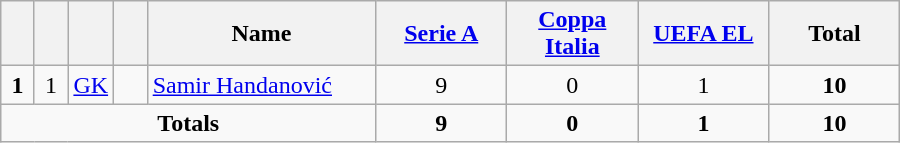<table class="wikitable" style="text-align:center">
<tr>
<th width=15></th>
<th width=15></th>
<th width=15></th>
<th width=15></th>
<th width=145>Name</th>
<th width=80><a href='#'>Serie A</a></th>
<th width=80><a href='#'>Coppa Italia</a></th>
<th width=80><a href='#'>UEFA EL</a></th>
<th width=80>Total</th>
</tr>
<tr>
<td><strong>1</strong></td>
<td>1</td>
<td><a href='#'>GK</a></td>
<td></td>
<td align=left><a href='#'>Samir Handanović</a></td>
<td>9</td>
<td>0</td>
<td>1</td>
<td><strong>10</strong></td>
</tr>
<tr>
<td colspan=5><strong>Totals</strong></td>
<td><strong>9</strong></td>
<td><strong>0</strong></td>
<td><strong>1</strong></td>
<td><strong>10</strong></td>
</tr>
</table>
